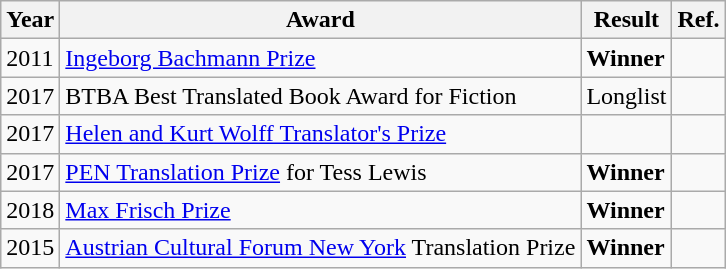<table class="wikitable sortable mw-collapsible">
<tr>
<th>Year</th>
<th>Award</th>
<th>Result</th>
<th>Ref.</th>
</tr>
<tr>
<td>2011</td>
<td><a href='#'>Ingeborg Bachmann Prize</a></td>
<td><strong>Winner</strong></td>
<td></td>
</tr>
<tr>
<td>2017</td>
<td>BTBA Best Translated Book Award for Fiction</td>
<td>Longlist</td>
<td></td>
</tr>
<tr>
<td>2017</td>
<td><a href='#'>Helen and Kurt Wolff Translator's Prize</a></td>
<td></td>
<td></td>
</tr>
<tr>
<td>2017</td>
<td><a href='#'>PEN Translation Prize</a> for Tess Lewis</td>
<td><strong>Winner</strong></td>
<td></td>
</tr>
<tr>
<td>2018</td>
<td><a href='#'>Max Frisch Prize</a></td>
<td><strong>Winner</strong></td>
<td></td>
</tr>
<tr>
<td>2015</td>
<td><a href='#'>Austrian Cultural Forum New York</a> Translation Prize</td>
<td><strong>Winner</strong></td>
<td></td>
</tr>
</table>
